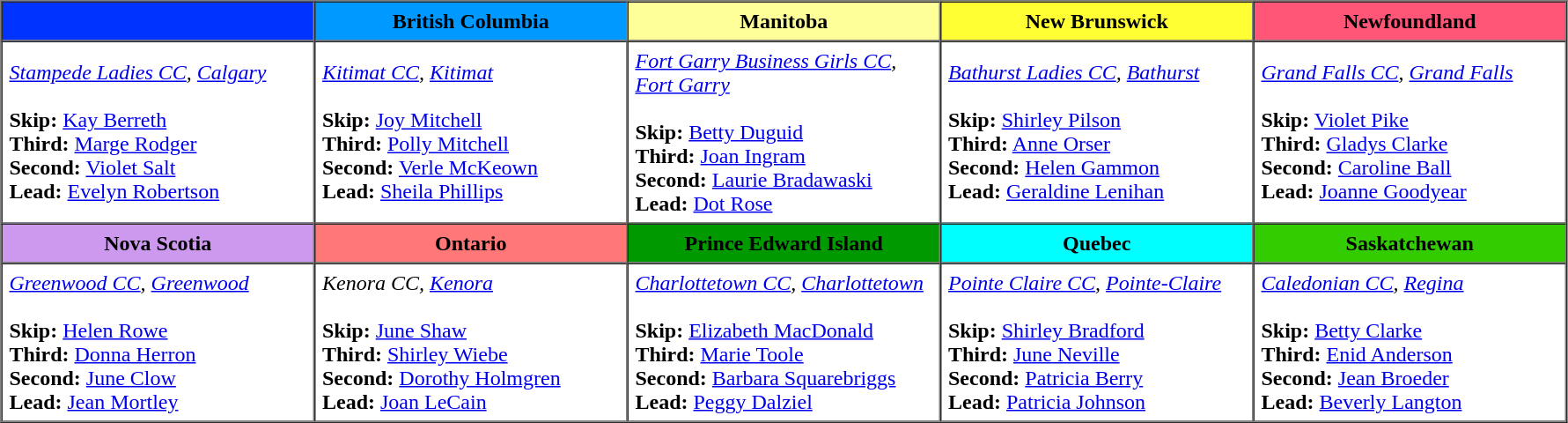<table border=1 cellpadding=5 cellspacing=0>
<tr>
<th bgcolor="#0033ff" width="225"></th>
<th bgcolor="#0099ff" width="225">British Columbia</th>
<th bgcolor="#ffff99" width="225">Manitoba</th>
<th bgcolor="#ffff33" width="225">New Brunswick</th>
<th bgcolor="#ff5577" width="225">Newfoundland</th>
</tr>
<tr>
<td><em><a href='#'>Stampede Ladies CC</a>, <a href='#'>Calgary</a></em> <br><br><strong>Skip:</strong> <a href='#'>Kay Berreth</a> <br>
<strong>Third:</strong> <a href='#'>Marge Rodger</a> <br>
<strong>Second:</strong> <a href='#'>Violet Salt</a> <br>
<strong>Lead:</strong> <a href='#'>Evelyn Robertson</a></td>
<td><em><a href='#'>Kitimat CC</a>, <a href='#'>Kitimat</a></em> <br><br><strong>Skip:</strong>  <a href='#'>Joy Mitchell</a> <br>
<strong>Third:</strong>  <a href='#'>Polly Mitchell</a> <br>
<strong>Second:</strong>  <a href='#'>Verle McKeown</a> <br>
<strong>Lead:</strong> <a href='#'>Sheila Phillips</a></td>
<td><em><a href='#'>Fort Garry Business Girls CC</a>, <a href='#'>Fort Garry</a></em> <br><br><strong>Skip:</strong> <a href='#'>Betty Duguid</a> <br>
<strong>Third:</strong> <a href='#'>Joan Ingram</a> <br>
<strong>Second:</strong> <a href='#'>Laurie Bradawaski</a> <br>
<strong>Lead:</strong> <a href='#'>Dot Rose</a></td>
<td><em><a href='#'>Bathurst Ladies CC</a>, <a href='#'>Bathurst</a></em> <br><br><strong>Skip:</strong> <a href='#'>Shirley Pilson</a> <br>
<strong>Third:</strong> <a href='#'>Anne Orser</a> <br>
<strong>Second:</strong> <a href='#'>Helen Gammon</a> <br>
<strong>Lead:</strong> <a href='#'>Geraldine Lenihan</a></td>
<td><em><a href='#'>Grand Falls CC</a>, <a href='#'>Grand Falls</a></em> <br><br><strong>Skip:</strong> <a href='#'>Violet Pike</a> <br>
<strong>Third:</strong> <a href='#'>Gladys Clarke</a> <br>
<strong>Second:</strong> <a href='#'>Caroline Ball</a> <br>
<strong>Lead:</strong> <a href='#'>Joanne Goodyear</a></td>
</tr>
<tr border=1 cellpadding=5 cellspacing=0>
<th bgcolor="#cc99ee" width="200">Nova Scotia</th>
<th bgcolor="#ff7777" width="200">Ontario</th>
<th bgcolor="#009900" width="200">Prince Edward Island</th>
<th bgcolor="#00ffff" width="200">Quebec</th>
<th bgcolor="#33cc00" width="200">Saskatchewan</th>
</tr>
<tr>
<td><em><a href='#'>Greenwood CC</a>, <a href='#'>Greenwood</a></em> <br><br><strong>Skip:</strong> <a href='#'>Helen Rowe</a> <br>
<strong>Third:</strong> <a href='#'>Donna Herron</a> <br>
<strong>Second:</strong> <a href='#'>June Clow</a> <br>
<strong>Lead:</strong> <a href='#'>Jean Mortley</a></td>
<td><em>Kenora CC, <a href='#'>Kenora</a></em> <br><br><strong>Skip:</strong> <a href='#'>June Shaw</a> <br>
<strong>Third:</strong> <a href='#'>Shirley Wiebe</a> <br>
<strong>Second:</strong> <a href='#'>Dorothy Holmgren</a> <br>
<strong>Lead:</strong> <a href='#'>Joan LeCain</a></td>
<td><em><a href='#'>Charlottetown CC</a>, <a href='#'>Charlottetown</a></em> <br><br><strong>Skip:</strong> <a href='#'>Elizabeth MacDonald</a><br>
<strong>Third:</strong> <a href='#'>Marie Toole</a><br>
<strong>Second:</strong> <a href='#'>Barbara Squarebriggs</a><br>
<strong>Lead:</strong> <a href='#'>Peggy Dalziel</a></td>
<td><em><a href='#'>Pointe Claire CC</a>, <a href='#'>Pointe-Claire</a></em> <br><br><strong>Skip:</strong> <a href='#'>Shirley Bradford</a> <br>
<strong>Third:</strong> <a href='#'>June Neville</a> <br>
<strong>Second:</strong> <a href='#'>Patricia Berry</a> <br>
<strong>Lead:</strong> <a href='#'>Patricia Johnson</a></td>
<td><em><a href='#'>Caledonian CC</a>, <a href='#'>Regina</a></em> <br><br><strong>Skip:</strong> <a href='#'>Betty Clarke</a> <br>
<strong>Third:</strong> <a href='#'>Enid Anderson</a><br>
<strong>Second:</strong> <a href='#'>Jean Broeder</a><br>
<strong>Lead:</strong> <a href='#'>Beverly Langton</a></td>
</tr>
</table>
